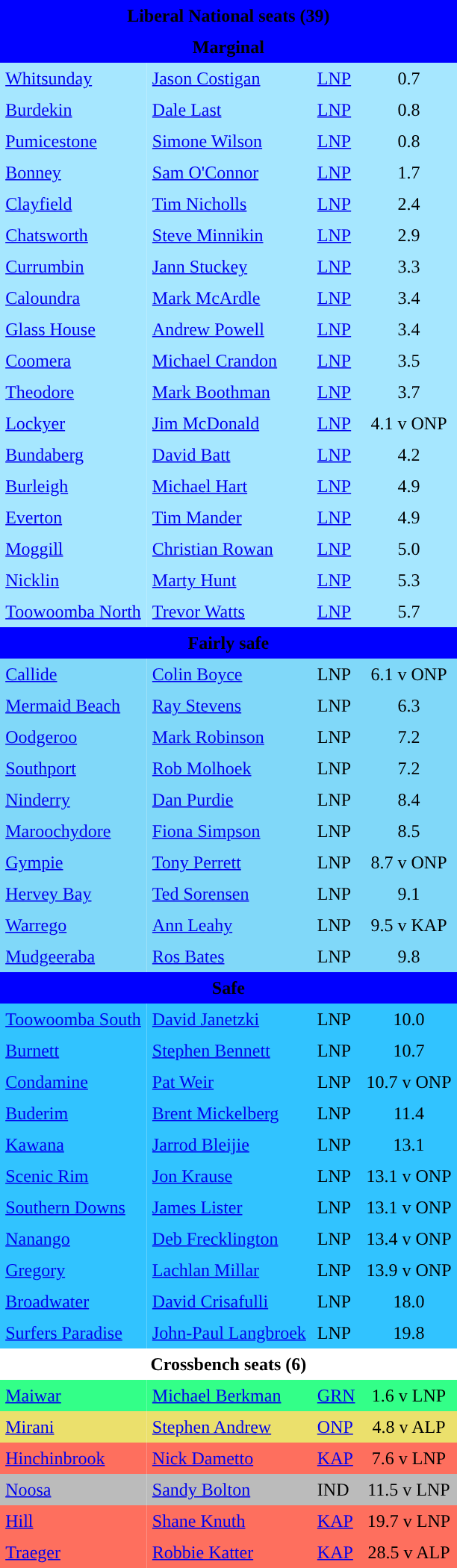<table class="toccolours" align="left" cellpadding="5" cellspacing="0" style="margin-right: .5em; margin-top: .4em; font-size: 90 points; float:right">
<tr>
<td colspan=4 align="center" bgcolor="blue"><span><strong>Liberal National seats (39)</strong></span></td>
</tr>
<tr>
<td colspan=4 align="center" bgcolor="blue"><span><strong>Marginal</strong></span></td>
</tr>
<tr>
<td style="text-align:left; background:#a6e7ff;"><a href='#'>Whitsunday</a></td>
<td style="text-align:left; background:#a6e7ff;"><a href='#'>Jason Costigan</a></td>
<td style="text-align:left; background:#a6e7ff;"><a href='#'>LNP</a></td>
<td style="text-align:center; background:#a6e7ff;">0.7</td>
</tr>
<tr>
<td style="text-align:left; background:#a6e7ff;"><a href='#'>Burdekin</a></td>
<td style="text-align:left; background:#a6e7ff;"><a href='#'>Dale Last</a></td>
<td style="text-align:left; background:#a6e7ff;"><a href='#'>LNP</a></td>
<td style="text-align:center; background:#a6e7ff;">0.8</td>
</tr>
<tr>
<td style="text-align:left; background:#a6e7ff;"><a href='#'>Pumicestone</a></td>
<td style="text-align:left; background:#a6e7ff;"><a href='#'>Simone Wilson</a></td>
<td style="text-align:left; background:#a6e7ff;"><a href='#'>LNP</a></td>
<td style="text-align:center; background:#a6e7ff;">0.8</td>
</tr>
<tr>
<td style="text-align:left; background:#a6e7ff;"><a href='#'>Bonney</a></td>
<td style="text-align:left; background:#a6e7ff;"><a href='#'>Sam O'Connor</a></td>
<td style="text-align:left; background:#a6e7ff;"><a href='#'>LNP</a></td>
<td style="text-align:center; background:#a6e7ff;">1.7</td>
</tr>
<tr>
<td style="text-align:left; background:#a6e7ff;"><a href='#'>Clayfield</a></td>
<td style="text-align:left; background:#a6e7ff;"><a href='#'>Tim Nicholls</a></td>
<td style="text-align:left; background:#a6e7ff;"><a href='#'>LNP</a></td>
<td style="text-align:center; background:#a6e7ff;">2.4</td>
</tr>
<tr>
<td style="text-align:left; background:#a6e7ff;"><a href='#'>Chatsworth</a></td>
<td style="text-align:left; background:#a6e7ff;"><a href='#'>Steve Minnikin</a></td>
<td style="text-align:left; background:#a6e7ff;"><a href='#'>LNP</a></td>
<td style="text-align:center; background:#a6e7ff;">2.9</td>
</tr>
<tr>
<td style="text-align:left; background:#a6e7ff;"><a href='#'>Currumbin</a></td>
<td style="text-align:left; background:#a6e7ff;"><a href='#'>Jann Stuckey</a></td>
<td style="text-align:left; background:#a6e7ff;"><a href='#'>LNP</a></td>
<td style="text-align:center; background:#a6e7ff;">3.3</td>
</tr>
<tr>
<td style="text-align:left; background:#a6e7ff;"><a href='#'>Caloundra</a></td>
<td style="text-align:left; background:#a6e7ff;"><a href='#'>Mark McArdle</a></td>
<td style="text-align:left; background:#a6e7ff;"><a href='#'>LNP</a></td>
<td style="text-align:center; background:#a6e7ff;">3.4</td>
</tr>
<tr>
<td style="text-align:left; background:#a6e7ff;"><a href='#'>Glass House</a></td>
<td style="text-align:left; background:#a6e7ff;"><a href='#'>Andrew Powell</a></td>
<td style="text-align:left; background:#a6e7ff;"><a href='#'>LNP</a></td>
<td style="text-align:center; background:#a6e7ff;">3.4</td>
</tr>
<tr>
<td style="text-align:left; background:#a6e7ff;"><a href='#'>Coomera</a></td>
<td style="text-align:left; background:#a6e7ff;"><a href='#'>Michael Crandon</a></td>
<td style="text-align:left; background:#a6e7ff;"><a href='#'>LNP</a></td>
<td style="text-align:center; background:#a6e7ff;">3.5</td>
</tr>
<tr>
<td style="text-align:left; background:#a6e7ff;"><a href='#'>Theodore</a></td>
<td style="text-align:left; background:#a6e7ff;"><a href='#'>Mark Boothman</a></td>
<td style="text-align:left; background:#a6e7ff;"><a href='#'>LNP</a></td>
<td style="text-align:center; background:#a6e7ff;">3.7</td>
</tr>
<tr>
<td style="text-align:left; background:#a6e7ff;"><a href='#'>Lockyer</a></td>
<td style="text-align:left; background:#a6e7ff;"><a href='#'>Jim McDonald</a></td>
<td style="text-align:left; background:#a6e7ff;"><a href='#'>LNP</a></td>
<td style="text-align:center; background:#a6e7ff;">4.1 v ONP</td>
</tr>
<tr>
<td style="text-align:left; background:#a6e7ff;"><a href='#'>Bundaberg</a></td>
<td style="text-align:left; background:#a6e7ff;"><a href='#'>David Batt</a></td>
<td style="text-align:left; background:#a6e7ff;"><a href='#'>LNP</a></td>
<td style="text-align:center; background:#a6e7ff;">4.2</td>
</tr>
<tr>
<td style="text-align:left; background:#a6e7ff;"><a href='#'>Burleigh</a></td>
<td style="text-align:left; background:#a6e7ff;"><a href='#'>Michael Hart</a></td>
<td style="text-align:left; background:#a6e7ff;"><a href='#'>LNP</a></td>
<td style="text-align:center; background:#a6e7ff;">4.9</td>
</tr>
<tr>
<td style="text-align:left; background:#a6e7ff;"><a href='#'>Everton</a></td>
<td style="text-align:left; background:#a6e7ff;"><a href='#'>Tim Mander</a></td>
<td style="text-align:left; background:#a6e7ff;"><a href='#'>LNP</a></td>
<td style="text-align:center; background:#a6e7ff;">4.9</td>
</tr>
<tr>
<td style="text-align:left; background:#a6e7ff;"><a href='#'>Moggill</a></td>
<td style="text-align:left; background:#a6e7ff;"><a href='#'>Christian Rowan</a></td>
<td style="text-align:left; background:#a6e7ff;"><a href='#'>LNP</a></td>
<td style="text-align:center; background:#a6e7ff;">5.0</td>
</tr>
<tr>
<td style="text-align:left; background:#a6e7ff;"><a href='#'>Nicklin</a></td>
<td style="text-align:left; background:#a6e7ff;"><a href='#'>Marty Hunt</a></td>
<td style="text-align:left; background:#a6e7ff;"><a href='#'>LNP</a></td>
<td style="text-align:center; background:#a6e7ff;">5.3</td>
</tr>
<tr>
<td style="text-align:left; background:#a6e7ff;"><a href='#'>Toowoomba North</a></td>
<td style="text-align:left; background:#a6e7ff;"><a href='#'>Trevor Watts</a></td>
<td style="text-align:left; background:#a6e7ff;"><a href='#'>LNP</a></td>
<td style="text-align:center; background:#a6e7ff;">5.7</td>
</tr>
<tr>
<td COLSPAN=4 align="center" bgcolor="blue"><span><strong>Fairly safe</strong></span></td>
</tr>
<tr>
<td align="left" bgcolor="80D8F9"><a href='#'>Callide</a></td>
<td align="left" bgcolor="80D8F9"><a href='#'>Colin Boyce</a></td>
<td align="left" bgcolor="80D8F9">LNP</td>
<td align="center" bgcolor="80D8F9">6.1 v ONP</td>
</tr>
<tr>
<td align="left" bgcolor="80D8F9"><a href='#'>Mermaid Beach</a></td>
<td align="left" bgcolor="80D8F9"><a href='#'>Ray Stevens</a></td>
<td align="left" bgcolor="80D8F9">LNP</td>
<td align="center" bgcolor="80D8F9">6.3</td>
</tr>
<tr>
<td align="left" bgcolor="80D8F9"><a href='#'>Oodgeroo</a></td>
<td align="left" bgcolor="80D8F9"><a href='#'>Mark Robinson</a></td>
<td align="left" bgcolor="80D8F9">LNP</td>
<td align="center" bgcolor="80D8F9">7.2</td>
</tr>
<tr>
<td align="left" bgcolor="80D8F9"><a href='#'>Southport</a></td>
<td align="left" bgcolor="80D8F9"><a href='#'>Rob Molhoek</a></td>
<td align="left" bgcolor="80D8F9">LNP</td>
<td align="center" bgcolor="80D8F9">7.2</td>
</tr>
<tr>
<td align="left" bgcolor="80D8F9"><a href='#'>Ninderry</a></td>
<td align="left" bgcolor="80D8F9"><a href='#'>Dan Purdie</a></td>
<td align="left" bgcolor="80D8F9">LNP</td>
<td align="center" bgcolor="80D8F9">8.4</td>
</tr>
<tr>
<td align="left" bgcolor="80D8F9"><a href='#'>Maroochydore</a></td>
<td align="left" bgcolor="80D8F9"><a href='#'>Fiona Simpson</a></td>
<td align="left" bgcolor="80D8F9">LNP</td>
<td align="center" bgcolor="80D8F9">8.5</td>
</tr>
<tr>
<td align="left" bgcolor="80D8F9"><a href='#'>Gympie</a></td>
<td align="left" bgcolor="80D8F9"><a href='#'>Tony Perrett</a></td>
<td align="left" bgcolor="80D8F9">LNP</td>
<td align="center" bgcolor="80D8F9">8.7 v ONP</td>
</tr>
<tr>
<td align="left" bgcolor="80D8F9"><a href='#'>Hervey Bay</a></td>
<td align="left" bgcolor="80D8F9"><a href='#'>Ted Sorensen</a></td>
<td align="left" bgcolor="80D8F9">LNP</td>
<td align="center" bgcolor="80D8F9">9.1</td>
</tr>
<tr>
<td align="left" bgcolor="80D8F9"><a href='#'>Warrego</a></td>
<td align="left" bgcolor="80D8F9"><a href='#'>Ann Leahy</a></td>
<td align="left" bgcolor="80D8F9">LNP</td>
<td align="center" bgcolor="80D8F9">9.5 v KAP</td>
</tr>
<tr>
<td align="left" bgcolor="80D8F9"><a href='#'>Mudgeeraba</a></td>
<td align="left" bgcolor="80D8F9"><a href='#'>Ros Bates</a></td>
<td align="left" bgcolor="80D8F9">LNP</td>
<td align="center" bgcolor="80D8F9">9.8</td>
</tr>
<tr>
<td COLSPAN=4 align="center" bgcolor="blue"><span><strong>Safe</strong></span></td>
</tr>
<tr>
<td align="left" bgcolor="31C3FF"><a href='#'>Toowoomba South</a></td>
<td align="left" bgcolor="31C3FF"><a href='#'>David Janetzki</a></td>
<td align="left" bgcolor="31C3FF">LNP</td>
<td align="center" bgcolor="31C3FF">10.0</td>
</tr>
<tr>
<td align="left" bgcolor="31C3FF"><a href='#'>Burnett</a></td>
<td align="left" bgcolor="31C3FF"><a href='#'>Stephen Bennett</a></td>
<td align="left" bgcolor="31C3FF">LNP</td>
<td align="center" bgcolor="31C3FF">10.7</td>
</tr>
<tr>
<td align="left" bgcolor="31C3FF"><a href='#'>Condamine</a></td>
<td align="left" bgcolor="31C3FF"><a href='#'>Pat Weir</a></td>
<td align="left" bgcolor="31C3FF">LNP</td>
<td align="center" bgcolor="31C3FF">10.7 v ONP</td>
</tr>
<tr>
<td align="left" bgcolor="31C3FF"><a href='#'>Buderim</a></td>
<td align="left" bgcolor="31C3FF"><a href='#'>Brent Mickelberg</a></td>
<td align="left" bgcolor="31C3FF">LNP</td>
<td align="center" bgcolor="31C3FF">11.4</td>
</tr>
<tr>
<td align="left" bgcolor="31C3FF"><a href='#'>Kawana</a></td>
<td align="left" bgcolor="31C3FF"><a href='#'>Jarrod Bleijie</a></td>
<td align="left" bgcolor="31C3FF">LNP</td>
<td align="center" bgcolor="31C3FF">13.1</td>
</tr>
<tr>
<td align="left" bgcolor="31C3FF"><a href='#'>Scenic Rim</a></td>
<td align="left" bgcolor="31C3FF"><a href='#'>Jon Krause</a></td>
<td align="left" bgcolor="31C3FF">LNP</td>
<td align="center" bgcolor="31C3FF">13.1 v ONP</td>
</tr>
<tr>
<td align="left" bgcolor="31C3FF"><a href='#'>Southern Downs</a></td>
<td align="left" bgcolor="31C3FF"><a href='#'>James Lister</a></td>
<td align="left" bgcolor="31C3FF">LNP</td>
<td align="center" bgcolor="31C3FF">13.1 v ONP</td>
</tr>
<tr>
<td align="left" bgcolor="31C3FF"><a href='#'>Nanango</a></td>
<td align="left" bgcolor="31C3FF"><a href='#'>Deb Frecklington</a></td>
<td align="left" bgcolor="31C3FF">LNP</td>
<td align="center" bgcolor="31C3FF">13.4 v ONP</td>
</tr>
<tr>
<td align="left" bgcolor="31C3FF"><a href='#'>Gregory</a></td>
<td align="left" bgcolor="31C3FF"><a href='#'>Lachlan Millar</a></td>
<td align="left" bgcolor="31C3FF">LNP</td>
<td align="center" bgcolor="31C3FF">13.9 v ONP</td>
</tr>
<tr>
<td align="left" bgcolor="31C3FF"><a href='#'>Broadwater</a></td>
<td align="left" bgcolor="31C3FF"><a href='#'>David Crisafulli</a></td>
<td align="left" bgcolor="31C3FF">LNP</td>
<td align="center" bgcolor="31C3FF">18.0</td>
</tr>
<tr>
<td align="left" bgcolor="31C3FF"><a href='#'>Surfers Paradise</a></td>
<td align="left" bgcolor="31C3FF"><a href='#'>John-Paul Langbroek</a></td>
<td align="left" bgcolor="31C3FF">LNP</td>
<td align="center" bgcolor="31C3FF">19.8</td>
</tr>
<tr>
<td COLSPAN=4 align="center"><strong>Crossbench seats (6)</strong></td>
</tr>
<tr>
<td align="left" bgcolor="33ff88"><a href='#'>Maiwar</a></td>
<td align="left" bgcolor="33ff88"><a href='#'>Michael Berkman</a></td>
<td align="left" bgcolor="33ff88"><a href='#'>GRN</a></td>
<td align="center" bgcolor="33ff88">1.6 v LNP</td>
</tr>
<tr>
<td align="left" bgcolor="EBE06C"><a href='#'>Mirani</a></td>
<td align="left" bgcolor="EBE06C"><a href='#'>Stephen Andrew</a></td>
<td align="left" bgcolor="EBE06C"><a href='#'>ONP</a></td>
<td align="center" bgcolor="EBE06C">4.8 v ALP</td>
</tr>
<tr>
<td align="left" bgcolor="fe6f5e"><a href='#'>Hinchinbrook</a></td>
<td align="left" bgcolor="fe6f5e"><a href='#'>Nick Dametto</a></td>
<td align="left" bgcolor="fe6f5e"><a href='#'>KAP</a></td>
<td align="center" bgcolor="fe6f5e">7.6 v LNP</td>
</tr>
<tr>
<td align="left" bgcolor="BBBBBB"><a href='#'>Noosa</a></td>
<td align="left" bgcolor="BBBBBB"><a href='#'>Sandy Bolton</a></td>
<td align="left" bgcolor="BBBBBB">IND</td>
<td align="center" bgcolor="BBBBBB">11.5 v LNP</td>
</tr>
<tr>
<td align="left" bgcolor="fe6f5e"><a href='#'>Hill</a></td>
<td align="left" bgcolor="fe6f5e"><a href='#'>Shane Knuth</a></td>
<td align="left" bgcolor="fe6f5e"><a href='#'>KAP</a></td>
<td align="center" bgcolor="fe6f5e">19.7 v LNP</td>
</tr>
<tr>
<td align="left" bgcolor="fe6f5e"><a href='#'>Traeger</a></td>
<td align="left" bgcolor="fe6f5e"><a href='#'>Robbie Katter</a></td>
<td align="left" bgcolor="fe6f5e"><a href='#'>KAP</a></td>
<td align="center" bgcolor="fe6f5e">28.5 v ALP</td>
</tr>
<tr>
</tr>
</table>
